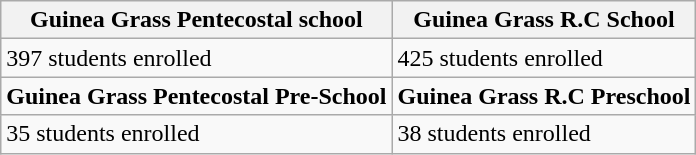<table class="wikitable">
<tr>
<th>Guinea Grass Pentecostal school</th>
<th>Guinea Grass R.C School</th>
</tr>
<tr>
<td>397 students enrolled</td>
<td>425 students enrolled</td>
</tr>
<tr>
<td><strong>Guinea Grass Pentecostal Pre-School</strong></td>
<td><strong>Guinea Grass R.C Preschool</strong></td>
</tr>
<tr>
<td>35 students enrolled</td>
<td>38 students enrolled</td>
</tr>
</table>
